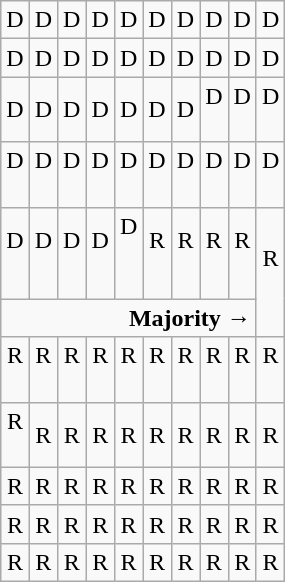<table class="wikitable"  style="text-align:center;">
<tr>
<td>D</td>
<td>D</td>
<td>D</td>
<td>D</td>
<td>D</td>
<td>D</td>
<td>D</td>
<td>D</td>
<td>D</td>
<td>D</td>
</tr>
<tr>
<td width=10% >D</td>
<td width=10% >D</td>
<td width=10% >D</td>
<td width=10% >D</td>
<td width=10% >D</td>
<td width=10% >D</td>
<td width=10% >D</td>
<td width=10% >D</td>
<td width=10% >D</td>
<td width=10% >D</td>
</tr>
<tr>
<td>D</td>
<td>D</td>
<td>D</td>
<td>D</td>
<td>D</td>
<td>D</td>
<td>D</td>
<td>D<br><br></td>
<td>D<br><br></td>
<td>D<br><br></td>
</tr>
<tr>
<td>D<br><br></td>
<td>D<br><br></td>
<td>D<br><br></td>
<td>D<br><br></td>
<td>D<br><br></td>
<td>D<br><br></td>
<td>D<br><br></td>
<td>D<br><br></td>
<td>D<br><br></td>
<td>D<br><br></td>
</tr>
<tr>
<td>D<br><br></td>
<td>D<br><br></td>
<td>D<br><br></td>
<td>D<br><br></td>
<td>D<br><br><br></td>
<td>R<br><br></td>
<td>R<br><br></td>
<td>R<br><br></td>
<td>R<br><br></td>
<td rowspan=2 >R<br><br></td>
</tr>
<tr>
<td colspan=9 style="text-align:right"><strong>Majority →</strong></td>
</tr>
<tr>
<td>R<br><br></td>
<td>R<br><br></td>
<td>R<br><br></td>
<td>R<br><br></td>
<td>R<br><br></td>
<td>R<br><br></td>
<td>R<br><br></td>
<td>R<br><br></td>
<td>R<br><br></td>
<td>R<br><br></td>
</tr>
<tr>
<td>R<br><br></td>
<td>R</td>
<td>R</td>
<td>R</td>
<td>R</td>
<td>R</td>
<td>R</td>
<td>R</td>
<td>R</td>
<td>R</td>
</tr>
<tr>
<td>R</td>
<td>R</td>
<td>R</td>
<td>R</td>
<td>R</td>
<td>R</td>
<td>R</td>
<td>R</td>
<td>R</td>
<td>R</td>
</tr>
<tr>
<td>R</td>
<td>R</td>
<td>R</td>
<td>R</td>
<td>R</td>
<td>R</td>
<td>R</td>
<td>R</td>
<td>R</td>
<td>R</td>
</tr>
<tr>
<td>R</td>
<td>R</td>
<td>R</td>
<td>R</td>
<td>R</td>
<td>R</td>
<td>R</td>
<td>R</td>
<td>R</td>
<td>R</td>
</tr>
</table>
